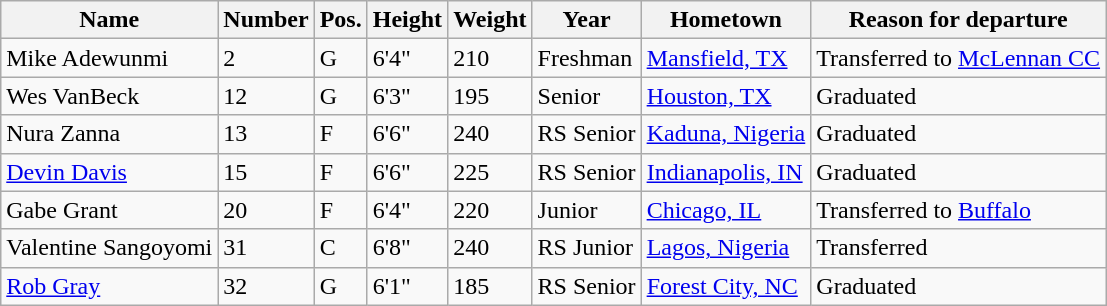<table class="wikitable sortable" border="1">
<tr>
<th>Name</th>
<th>Number</th>
<th>Pos.</th>
<th>Height</th>
<th>Weight</th>
<th>Year</th>
<th>Hometown</th>
<th class="unsortable">Reason for departure</th>
</tr>
<tr>
<td>Mike Adewunmi</td>
<td>2</td>
<td>G</td>
<td>6'4"</td>
<td>210</td>
<td>Freshman</td>
<td><a href='#'>Mansfield, TX</a></td>
<td>Transferred to <a href='#'>McLennan CC</a></td>
</tr>
<tr>
<td>Wes VanBeck</td>
<td>12</td>
<td>G</td>
<td>6'3"</td>
<td>195</td>
<td>Senior</td>
<td><a href='#'>Houston, TX</a></td>
<td>Graduated</td>
</tr>
<tr>
<td>Nura Zanna</td>
<td>13</td>
<td>F</td>
<td>6'6"</td>
<td>240</td>
<td>RS Senior</td>
<td><a href='#'>Kaduna, Nigeria</a></td>
<td>Graduated</td>
</tr>
<tr>
<td><a href='#'>Devin Davis</a></td>
<td>15</td>
<td>F</td>
<td>6'6"</td>
<td>225</td>
<td>RS Senior</td>
<td><a href='#'>Indianapolis, IN</a></td>
<td>Graduated</td>
</tr>
<tr>
<td>Gabe Grant</td>
<td>20</td>
<td>F</td>
<td>6'4"</td>
<td>220</td>
<td>Junior</td>
<td><a href='#'>Chicago, IL</a></td>
<td>Transferred to <a href='#'>Buffalo</a></td>
</tr>
<tr>
<td>Valentine Sangoyomi</td>
<td>31</td>
<td>C</td>
<td>6'8"</td>
<td>240</td>
<td>RS Junior</td>
<td><a href='#'>Lagos, Nigeria</a></td>
<td>Transferred</td>
</tr>
<tr>
<td><a href='#'>Rob Gray</a></td>
<td>32</td>
<td>G</td>
<td>6'1"</td>
<td>185</td>
<td>RS Senior</td>
<td><a href='#'>Forest City, NC</a></td>
<td>Graduated</td>
</tr>
</table>
